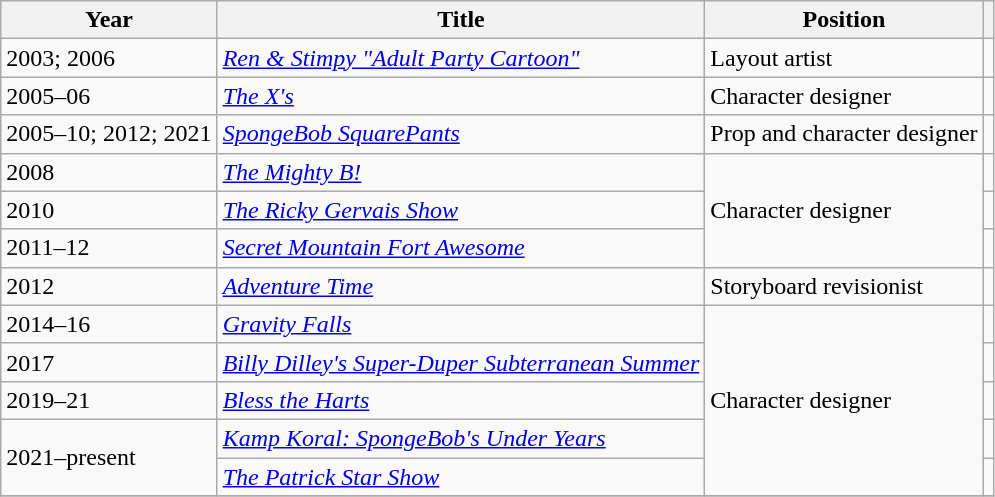<table class="wikitable">
<tr>
<th>Year</th>
<th>Title</th>
<th>Position</th>
<th class="unsortable"></th>
</tr>
<tr>
<td>2003; 2006</td>
<td><em><a href='#'>Ren & Stimpy "Adult Party Cartoon"</a></em></td>
<td>Layout artist</td>
<td></td>
</tr>
<tr>
<td>2005–06</td>
<td><em><a href='#'>The X's</a></em></td>
<td>Character designer</td>
<td></td>
</tr>
<tr>
<td>2005–10; 2012; 2021</td>
<td><em><a href='#'>SpongeBob SquarePants</a></em></td>
<td>Prop and character designer</td>
<td></td>
</tr>
<tr>
<td>2008</td>
<td><em><a href='#'>The Mighty B!</a></em></td>
<td rowspan="3">Character designer</td>
<td></td>
</tr>
<tr>
<td>2010</td>
<td><em><a href='#'>The Ricky Gervais Show</a></em></td>
<td></td>
</tr>
<tr>
<td>2011–12</td>
<td><em><a href='#'>Secret Mountain Fort Awesome</a></em></td>
<td></td>
</tr>
<tr>
<td>2012</td>
<td><em><a href='#'>Adventure Time</a></em></td>
<td>Storyboard revisionist</td>
<td></td>
</tr>
<tr>
<td>2014–16</td>
<td><em><a href='#'>Gravity Falls</a></em></td>
<td rowspan="5">Character designer</td>
<td></td>
</tr>
<tr>
<td>2017</td>
<td><em><a href='#'>Billy Dilley's Super-Duper Subterranean Summer</a></em></td>
<td></td>
</tr>
<tr>
<td>2019–21</td>
<td><em><a href='#'>Bless the Harts</a></em></td>
<td></td>
</tr>
<tr>
<td rowspan="2">2021–present</td>
<td><em><a href='#'>Kamp Koral: SpongeBob's Under Years</a></em></td>
<td></td>
</tr>
<tr>
<td><em><a href='#'>The Patrick Star Show</a></em></td>
<td></td>
</tr>
<tr>
</tr>
</table>
